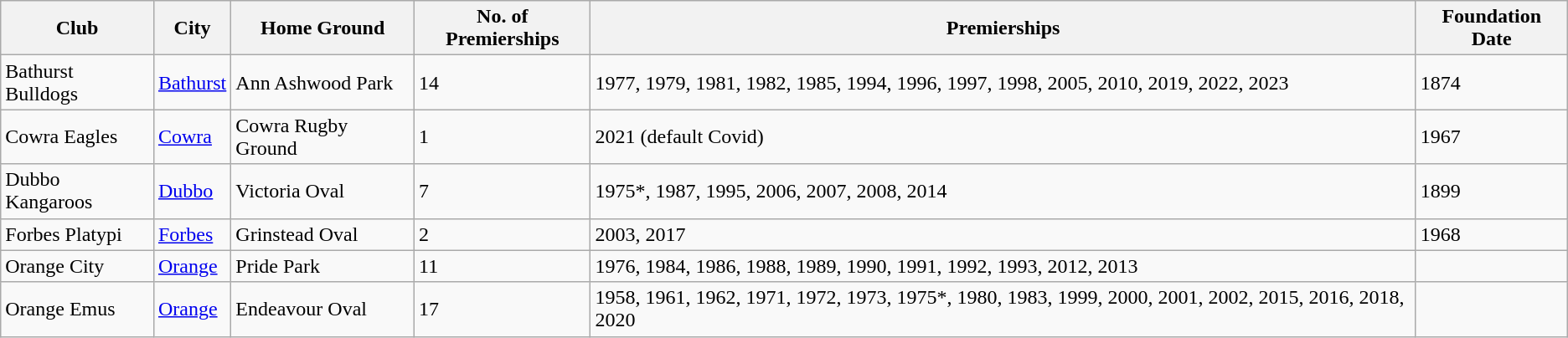<table class="wikitable">
<tr>
<th>Club</th>
<th>City</th>
<th>Home Ground</th>
<th>No. of Premierships</th>
<th>Premierships</th>
<th>Foundation Date</th>
</tr>
<tr>
<td class="nowrap"> Bathurst Bulldogs</td>
<td><a href='#'>Bathurst</a></td>
<td>Ann Ashwood Park</td>
<td>14</td>
<td>1977, 1979, 1981, 1982, 1985, 1994, 1996, 1997, 1998, 2005, 2010, 2019, 2022, 2023</td>
<td>1874</td>
</tr>
<tr>
<td> Cowra Eagles</td>
<td><a href='#'>Cowra</a></td>
<td class="nowrap">Cowra Rugby Ground</td>
<td>1</td>
<td>2021 (default Covid)</td>
<td>1967</td>
</tr>
<tr>
<td> Dubbo Kangaroos</td>
<td><a href='#'>Dubbo</a></td>
<td>Victoria Oval</td>
<td>7</td>
<td>1975*, 1987, 1995, 2006, 2007, 2008, 2014</td>
<td>1899</td>
</tr>
<tr>
<td> Forbes Platypi</td>
<td><a href='#'>Forbes</a></td>
<td>Grinstead Oval</td>
<td>2</td>
<td>2003, 2017</td>
<td>1968</td>
</tr>
<tr>
<td> Orange City</td>
<td><a href='#'>Orange</a></td>
<td>Pride Park</td>
<td>11</td>
<td>1976, 1984, 1986, 1988, 1989, 1990, 1991, 1992, 1993, 2012, 2013</td>
<td></td>
</tr>
<tr>
<td> Orange Emus</td>
<td><a href='#'>Orange</a></td>
<td>Endeavour Oval</td>
<td>17</td>
<td>1958, 1961, 1962, 1971, 1972, 1973, 1975*, 1980, 1983, 1999, 2000, 2001, 2002, 2015, 2016, 2018, 2020</td>
<td></td>
</tr>
</table>
